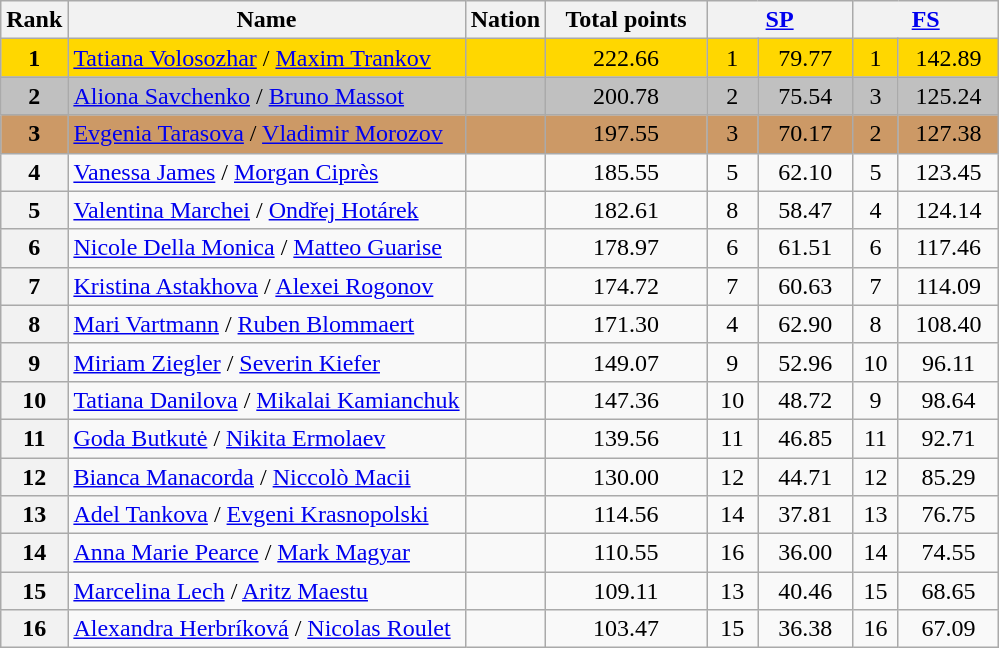<table class="wikitable sortable">
<tr>
<th>Rank</th>
<th>Name</th>
<th>Nation</th>
<th width="100px">Total points</th>
<th colspan="2" width="90px"><a href='#'>SP</a></th>
<th colspan="2" width="90px"><a href='#'>FS</a></th>
</tr>
<tr bgcolor="gold">
<td align="center" bgcolor="gold"><strong>1</strong></td>
<td><a href='#'>Tatiana Volosozhar</a> / <a href='#'>Maxim Trankov</a></td>
<td></td>
<td align="center">222.66</td>
<td align="center">1</td>
<td align="center">79.77</td>
<td align="center">1</td>
<td align="center">142.89</td>
</tr>
<tr bgcolor="silver">
<td align="center" bgcolor="silver"><strong>2</strong></td>
<td><a href='#'>Aliona Savchenko</a> / <a href='#'>Bruno Massot</a></td>
<td></td>
<td align="center">200.78</td>
<td align="center">2</td>
<td align="center">75.54</td>
<td align="center">3</td>
<td align="center">125.24</td>
</tr>
<tr bgcolor="#cc9966">
<td align="center" bgcolor="#cc9966"><strong>3</strong></td>
<td><a href='#'>Evgenia Tarasova</a> / <a href='#'>Vladimir Morozov</a></td>
<td></td>
<td align="center">197.55</td>
<td align="center">3</td>
<td align="center">70.17</td>
<td align="center">2</td>
<td align="center">127.38</td>
</tr>
<tr>
<th>4</th>
<td><a href='#'>Vanessa James</a> / <a href='#'>Morgan Ciprès</a></td>
<td></td>
<td align="center">185.55</td>
<td align="center">5</td>
<td align="center">62.10</td>
<td align="center">5</td>
<td align="center">123.45</td>
</tr>
<tr>
<th>5</th>
<td><a href='#'>Valentina Marchei</a> / <a href='#'>Ondřej Hotárek</a></td>
<td></td>
<td align="center">182.61</td>
<td align="center">8</td>
<td align="center">58.47</td>
<td align="center">4</td>
<td align="center">124.14</td>
</tr>
<tr>
<th>6</th>
<td><a href='#'>Nicole Della Monica</a> / <a href='#'>Matteo Guarise</a></td>
<td></td>
<td align="center">178.97</td>
<td align="center">6</td>
<td align="center">61.51</td>
<td align="center">6</td>
<td align="center">117.46</td>
</tr>
<tr>
<th>7</th>
<td><a href='#'>Kristina Astakhova</a> / <a href='#'>Alexei Rogonov</a></td>
<td></td>
<td align="center">174.72</td>
<td align="center">7</td>
<td align="center">60.63</td>
<td align="center">7</td>
<td align="center">114.09</td>
</tr>
<tr>
<th>8</th>
<td><a href='#'>Mari Vartmann</a> / <a href='#'>Ruben Blommaert</a></td>
<td></td>
<td align="center">171.30</td>
<td align="center">4</td>
<td align="center">62.90</td>
<td align="center">8</td>
<td align="center">108.40</td>
</tr>
<tr>
<th>9</th>
<td><a href='#'>Miriam Ziegler</a> / <a href='#'>Severin Kiefer</a></td>
<td></td>
<td align="center">149.07</td>
<td align="center">9</td>
<td align="center">52.96</td>
<td align="center">10</td>
<td align="center">96.11</td>
</tr>
<tr>
<th>10</th>
<td><a href='#'>Tatiana Danilova</a> / <a href='#'>Mikalai Kamianchuk</a></td>
<td></td>
<td align="center">147.36</td>
<td align="center">10</td>
<td align="center">48.72</td>
<td align="center">9</td>
<td align="center">98.64</td>
</tr>
<tr>
<th>11</th>
<td><a href='#'>Goda Butkutė</a> / <a href='#'>Nikita Ermolaev</a></td>
<td></td>
<td align="center">139.56</td>
<td align="center">11</td>
<td align="center">46.85</td>
<td align="center">11</td>
<td align="center">92.71</td>
</tr>
<tr>
<th>12</th>
<td><a href='#'>Bianca Manacorda</a> / <a href='#'>Niccolò Macii</a></td>
<td></td>
<td align="center">130.00</td>
<td align="center">12</td>
<td align="center">44.71</td>
<td align="center">12</td>
<td align="center">85.29</td>
</tr>
<tr>
<th>13</th>
<td><a href='#'>Adel Tankova</a> / <a href='#'>Evgeni Krasnopolski</a></td>
<td></td>
<td align="center">114.56</td>
<td align="center">14</td>
<td align="center">37.81</td>
<td align="center">13</td>
<td align="center">76.75</td>
</tr>
<tr>
<th>14</th>
<td><a href='#'>Anna Marie Pearce</a> / <a href='#'>Mark Magyar</a></td>
<td></td>
<td align="center">110.55</td>
<td align="center">16</td>
<td align="center">36.00</td>
<td align="center">14</td>
<td align="center">74.55</td>
</tr>
<tr>
<th>15</th>
<td><a href='#'>Marcelina Lech</a> / <a href='#'>Aritz Maestu</a></td>
<td></td>
<td align="center">109.11</td>
<td align="center">13</td>
<td align="center">40.46</td>
<td align="center">15</td>
<td align="center">68.65</td>
</tr>
<tr>
<th>16</th>
<td><a href='#'>Alexandra Herbríková</a> / <a href='#'>Nicolas Roulet</a></td>
<td></td>
<td align="center">103.47</td>
<td align="center">15</td>
<td align="center">36.38</td>
<td align="center">16</td>
<td align="center">67.09</td>
</tr>
</table>
